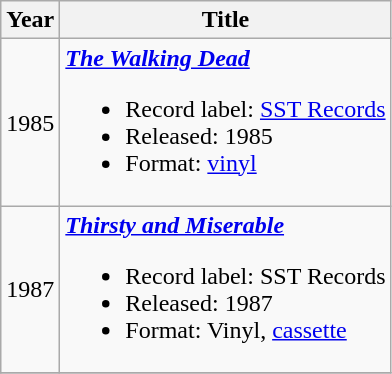<table class="wikitable">
<tr>
<th>Year</th>
<th>Title</th>
</tr>
<tr>
<td>1985</td>
<td><strong><em><a href='#'>The Walking Dead</a></em></strong><br><ul><li>Record label: <a href='#'>SST Records</a></li><li>Released: 1985</li><li>Format: <a href='#'>vinyl</a></li></ul></td>
</tr>
<tr>
<td>1987</td>
<td><strong><em><a href='#'>Thirsty and Miserable</a></em></strong><br><ul><li>Record label: SST Records</li><li>Released: 1987</li><li>Format: Vinyl, <a href='#'>cassette</a></li></ul></td>
</tr>
<tr>
</tr>
</table>
